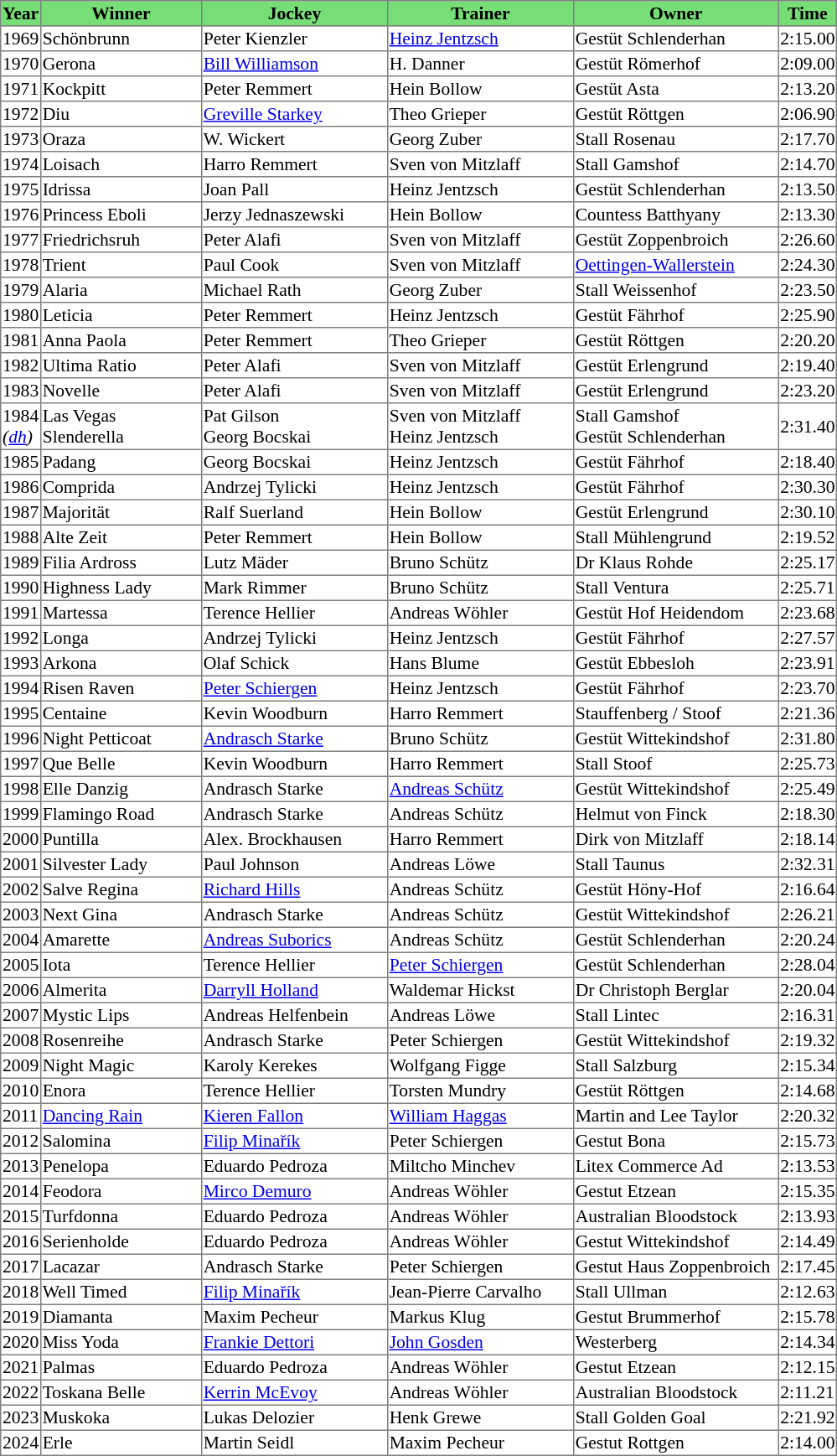<table class = "sortable" | border="1" style="border-collapse: collapse; font-size:90%">
<tr bgcolor="#77dd77" align="center">
<th>Year</th>
<th>Winner</th>
<th>Jockey</th>
<th>Trainer</th>
<th>Owner</th>
<th>Time</th>
</tr>
<tr>
<td>1969</td>
<td width=125px>Schönbrunn</td>
<td width=145px>Peter Kienzler</td>
<td width=145px><a href='#'>Heinz Jentzsch</a></td>
<td width=160px>Gestüt Schlenderhan</td>
<td>2:15.00</td>
</tr>
<tr>
<td>1970</td>
<td>Gerona</td>
<td><a href='#'>Bill Williamson</a></td>
<td>H. Danner</td>
<td>Gestüt Römerhof</td>
<td>2:09.00</td>
</tr>
<tr>
<td>1971</td>
<td>Kockpitt</td>
<td>Peter Remmert</td>
<td>Hein Bollow</td>
<td>Gestüt Asta</td>
<td>2:13.20</td>
</tr>
<tr>
<td>1972</td>
<td>Diu</td>
<td><a href='#'>Greville Starkey</a></td>
<td>Theo Grieper</td>
<td>Gestüt Röttgen</td>
<td>2:06.90</td>
</tr>
<tr>
<td>1973</td>
<td>Oraza</td>
<td>W. Wickert</td>
<td>Georg Zuber</td>
<td>Stall Rosenau</td>
<td>2:17.70</td>
</tr>
<tr>
<td>1974</td>
<td>Loisach</td>
<td>Harro Remmert</td>
<td>Sven von Mitzlaff</td>
<td>Stall Gamshof</td>
<td>2:14.70</td>
</tr>
<tr>
<td>1975</td>
<td>Idrissa</td>
<td>Joan Pall</td>
<td>Heinz Jentzsch</td>
<td>Gestüt Schlenderhan</td>
<td>2:13.50</td>
</tr>
<tr>
<td>1976</td>
<td>Princess Eboli</td>
<td>Jerzy Jednaszewski</td>
<td>Hein Bollow</td>
<td>Countess Batthyany</td>
<td>2:13.30</td>
</tr>
<tr>
<td>1977</td>
<td>Friedrichsruh</td>
<td>Peter Alafi</td>
<td>Sven von Mitzlaff</td>
<td>Gestüt Zoppenbroich</td>
<td>2:26.60</td>
</tr>
<tr>
<td>1978</td>
<td>Trient</td>
<td>Paul Cook</td>
<td>Sven von Mitzlaff</td>
<td><a href='#'>Oettingen-Wallerstein</a></td>
<td>2:24.30</td>
</tr>
<tr>
<td>1979</td>
<td>Alaria</td>
<td>Michael Rath</td>
<td>Georg Zuber</td>
<td>Stall Weissenhof</td>
<td>2:23.50</td>
</tr>
<tr>
<td>1980</td>
<td>Leticia</td>
<td>Peter Remmert</td>
<td>Heinz Jentzsch</td>
<td>Gestüt Fährhof</td>
<td>2:25.90</td>
</tr>
<tr>
<td>1981</td>
<td>Anna Paola</td>
<td>Peter Remmert</td>
<td>Theo Grieper</td>
<td>Gestüt Röttgen</td>
<td>2:20.20</td>
</tr>
<tr>
<td>1982</td>
<td>Ultima Ratio</td>
<td>Peter Alafi</td>
<td>Sven von Mitzlaff</td>
<td>Gestüt Erlengrund</td>
<td>2:19.40</td>
</tr>
<tr>
<td>1983</td>
<td>Novelle</td>
<td>Peter Alafi</td>
<td>Sven von Mitzlaff</td>
<td>Gestüt Erlengrund</td>
<td>2:23.20</td>
</tr>
<tr>
<td>1984<br><em>(<a href='#'>dh</a>)</em></td>
<td>Las Vegas<br>Slenderella</td>
<td>Pat Gilson<br>Georg Bocskai</td>
<td>Sven von Mitzlaff<br>Heinz Jentzsch</td>
<td>Stall Gamshof<br>Gestüt Schlenderhan</td>
<td>2:31.40</td>
</tr>
<tr>
<td>1985</td>
<td>Padang</td>
<td>Georg Bocskai</td>
<td>Heinz Jentzsch</td>
<td>Gestüt Fährhof</td>
<td>2:18.40</td>
</tr>
<tr>
<td>1986</td>
<td>Comprida</td>
<td>Andrzej Tylicki</td>
<td>Heinz Jentzsch</td>
<td>Gestüt Fährhof</td>
<td>2:30.30</td>
</tr>
<tr>
<td>1987</td>
<td>Majorität</td>
<td>Ralf Suerland</td>
<td>Hein Bollow</td>
<td>Gestüt Erlengrund</td>
<td>2:30.10</td>
</tr>
<tr>
<td>1988</td>
<td>Alte Zeit</td>
<td>Peter Remmert</td>
<td>Hein Bollow</td>
<td>Stall Mühlengrund</td>
<td>2:19.52</td>
</tr>
<tr>
<td>1989</td>
<td>Filia Ardross</td>
<td>Lutz Mäder</td>
<td>Bruno Schütz</td>
<td>Dr Klaus Rohde</td>
<td>2:25.17</td>
</tr>
<tr>
<td>1990</td>
<td>Highness Lady</td>
<td>Mark Rimmer</td>
<td>Bruno Schütz</td>
<td>Stall Ventura</td>
<td>2:25.71</td>
</tr>
<tr>
<td>1991</td>
<td>Martessa</td>
<td>Terence Hellier</td>
<td>Andreas Wöhler</td>
<td>Gestüt Hof Heidendom</td>
<td>2:23.68</td>
</tr>
<tr>
<td>1992</td>
<td>Longa</td>
<td>Andrzej Tylicki</td>
<td>Heinz Jentzsch</td>
<td>Gestüt Fährhof</td>
<td>2:27.57</td>
</tr>
<tr>
<td>1993</td>
<td>Arkona</td>
<td>Olaf Schick</td>
<td>Hans Blume</td>
<td>Gestüt Ebbesloh</td>
<td>2:23.91</td>
</tr>
<tr>
<td>1994</td>
<td>Risen Raven</td>
<td><a href='#'>Peter Schiergen</a></td>
<td>Heinz Jentzsch</td>
<td>Gestüt Fährhof</td>
<td>2:23.70</td>
</tr>
<tr>
<td>1995</td>
<td>Centaine</td>
<td>Kevin Woodburn</td>
<td>Harro Remmert</td>
<td>Stauffenberg / Stoof </td>
<td>2:21.36</td>
</tr>
<tr>
<td>1996</td>
<td>Night Petticoat</td>
<td><a href='#'>Andrasch Starke</a></td>
<td>Bruno Schütz</td>
<td>Gestüt Wittekindshof</td>
<td>2:31.80</td>
</tr>
<tr>
<td>1997</td>
<td>Que Belle</td>
<td>Kevin Woodburn</td>
<td>Harro Remmert</td>
<td>Stall Stoof</td>
<td>2:25.73</td>
</tr>
<tr>
<td>1998</td>
<td>Elle Danzig</td>
<td>Andrasch Starke</td>
<td><a href='#'>Andreas Schütz</a></td>
<td>Gestüt Wittekindshof</td>
<td>2:25.49</td>
</tr>
<tr>
<td>1999</td>
<td>Flamingo Road</td>
<td>Andrasch Starke</td>
<td>Andreas Schütz</td>
<td>Helmut von Finck</td>
<td>2:18.30</td>
</tr>
<tr>
<td>2000</td>
<td>Puntilla</td>
<td>Alex. Brockhausen</td>
<td>Harro Remmert</td>
<td>Dirk von Mitzlaff</td>
<td>2:18.14</td>
</tr>
<tr>
<td>2001</td>
<td>Silvester Lady</td>
<td>Paul Johnson</td>
<td>Andreas Löwe</td>
<td>Stall Taunus</td>
<td>2:32.31</td>
</tr>
<tr>
<td>2002</td>
<td>Salve Regina</td>
<td><a href='#'>Richard Hills</a></td>
<td>Andreas Schütz</td>
<td>Gestüt Höny-Hof</td>
<td>2:16.64</td>
</tr>
<tr>
<td>2003</td>
<td>Next Gina</td>
<td>Andrasch Starke</td>
<td>Andreas Schütz</td>
<td>Gestüt Wittekindshof</td>
<td>2:26.21</td>
</tr>
<tr>
<td>2004</td>
<td>Amarette</td>
<td><a href='#'>Andreas Suborics</a></td>
<td>Andreas Schütz</td>
<td>Gestüt Schlenderhan</td>
<td>2:20.24</td>
</tr>
<tr>
<td>2005</td>
<td>Iota</td>
<td>Terence Hellier</td>
<td><a href='#'>Peter Schiergen</a></td>
<td>Gestüt Schlenderhan</td>
<td>2:28.04</td>
</tr>
<tr>
<td>2006</td>
<td>Almerita</td>
<td><a href='#'>Darryll Holland</a></td>
<td>Waldemar Hickst</td>
<td>Dr Christoph Berglar</td>
<td>2:20.04</td>
</tr>
<tr>
<td>2007</td>
<td>Mystic Lips</td>
<td>Andreas Helfenbein</td>
<td>Andreas Löwe</td>
<td>Stall Lintec</td>
<td>2:16.31</td>
</tr>
<tr>
<td>2008</td>
<td>Rosenreihe</td>
<td>Andrasch Starke</td>
<td>Peter Schiergen</td>
<td>Gestüt Wittekindshof</td>
<td>2:19.32</td>
</tr>
<tr>
<td>2009</td>
<td>Night Magic</td>
<td>Karoly Kerekes</td>
<td>Wolfgang Figge</td>
<td>Stall Salzburg</td>
<td>2:15.34</td>
</tr>
<tr>
<td>2010</td>
<td>Enora</td>
<td>Terence Hellier</td>
<td>Torsten Mundry</td>
<td>Gestüt Röttgen</td>
<td>2:14.68</td>
</tr>
<tr>
<td>2011</td>
<td><a href='#'>Dancing Rain</a></td>
<td><a href='#'>Kieren Fallon</a></td>
<td><a href='#'>William Haggas</a></td>
<td>Martin and Lee Taylor</td>
<td>2:20.32</td>
</tr>
<tr>
<td>2012</td>
<td>Salomina</td>
<td><a href='#'>Filip Minařík</a></td>
<td>Peter Schiergen</td>
<td>Gestut Bona</td>
<td>2:15.73</td>
</tr>
<tr>
<td>2013</td>
<td>Penelopa</td>
<td>Eduardo Pedroza</td>
<td>Miltcho Minchev</td>
<td>Litex Commerce Ad</td>
<td>2:13.53</td>
</tr>
<tr>
<td>2014</td>
<td>Feodora</td>
<td><a href='#'>Mirco Demuro</a></td>
<td>Andreas Wöhler</td>
<td>Gestut Etzean</td>
<td>2:15.35</td>
</tr>
<tr>
<td>2015</td>
<td>Turfdonna</td>
<td>Eduardo Pedroza</td>
<td>Andreas Wöhler</td>
<td>Australian Bloodstock</td>
<td>2:13.93</td>
</tr>
<tr>
<td>2016</td>
<td>Serienholde</td>
<td>Eduardo Pedroza</td>
<td>Andreas Wöhler</td>
<td>Gestut Wittekindshof</td>
<td>2:14.49</td>
</tr>
<tr>
<td>2017</td>
<td>Lacazar</td>
<td>Andrasch Starke</td>
<td>Peter Schiergen</td>
<td>Gestut Haus Zoppenbroich</td>
<td>2:17.45</td>
</tr>
<tr>
<td>2018</td>
<td>Well Timed</td>
<td><a href='#'>Filip Minařík</a></td>
<td>Jean-Pierre Carvalho</td>
<td>Stall Ullman</td>
<td>2:12.63</td>
</tr>
<tr>
<td>2019</td>
<td>Diamanta</td>
<td>Maxim Pecheur</td>
<td>Markus Klug</td>
<td>Gestut Brummerhof</td>
<td>2:15.78</td>
</tr>
<tr>
<td>2020</td>
<td>Miss Yoda</td>
<td><a href='#'>Frankie Dettori</a></td>
<td><a href='#'>John Gosden</a></td>
<td>Westerberg</td>
<td>2:14.34</td>
</tr>
<tr>
<td>2021</td>
<td>Palmas</td>
<td>Eduardo Pedroza</td>
<td>Andreas Wöhler</td>
<td>Gestut Etzean</td>
<td>2:12.15</td>
</tr>
<tr>
<td>2022</td>
<td>Toskana Belle</td>
<td><a href='#'>Kerrin McEvoy</a></td>
<td>Andreas Wöhler</td>
<td>Australian Bloodstock</td>
<td>2:11.21</td>
</tr>
<tr>
<td>2023</td>
<td>Muskoka</td>
<td>Lukas Delozier</td>
<td>Henk Grewe</td>
<td>Stall Golden Goal</td>
<td>2:21.92</td>
</tr>
<tr>
<td>2024</td>
<td>Erle</td>
<td>Martin Seidl</td>
<td>Maxim Pecheur</td>
<td>Gestut Rottgen</td>
<td>2:14.00</td>
</tr>
</table>
